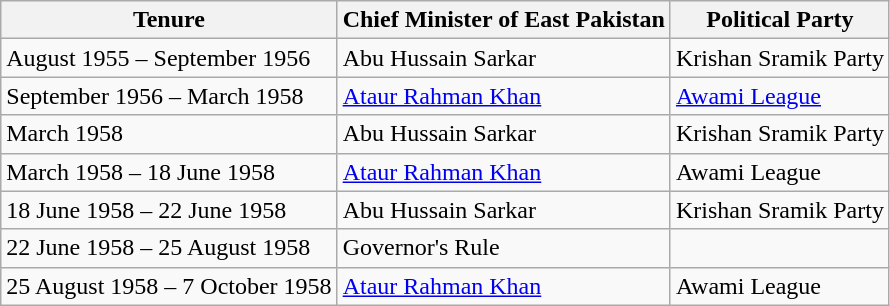<table class="wikitable">
<tr>
<th>Tenure</th>
<th>Chief Minister of East Pakistan</th>
<th>Political Party</th>
</tr>
<tr>
<td>August 1955 – September 1956</td>
<td>Abu Hussain Sarkar</td>
<td>Krishan Sramik Party</td>
</tr>
<tr>
<td>September 1956 – March 1958</td>
<td><a href='#'>Ataur Rahman Khan</a></td>
<td><a href='#'>Awami League</a></td>
</tr>
<tr>
<td>March 1958</td>
<td>Abu Hussain Sarkar</td>
<td>Krishan Sramik Party</td>
</tr>
<tr>
<td>March 1958 – 18 June 1958</td>
<td><a href='#'>Ataur Rahman Khan</a></td>
<td>Awami League</td>
</tr>
<tr>
<td>18 June 1958 – 22 June 1958</td>
<td>Abu Hussain Sarkar</td>
<td>Krishan Sramik Party</td>
</tr>
<tr>
<td>22 June 1958 – 25 August 1958</td>
<td>Governor's Rule</td>
<td></td>
</tr>
<tr>
<td>25 August 1958 – 7 October 1958</td>
<td><a href='#'>Ataur Rahman Khan</a></td>
<td>Awami League</td>
</tr>
</table>
